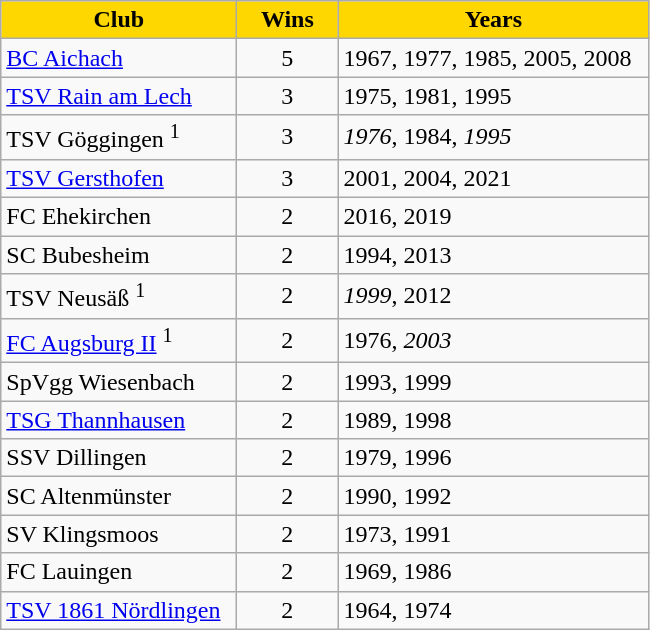<table class="wikitable">
<tr align="center" bgcolor="#FFD700">
<td width="150"><strong>Club</strong></td>
<td width="60"><strong>Wins</strong></td>
<td width="200"><strong>Years</strong></td>
</tr>
<tr>
<td><a href='#'>BC Aichach</a></td>
<td align="center">5</td>
<td>1967, 1977, 1985, 2005, 2008</td>
</tr>
<tr>
<td><a href='#'>TSV Rain am Lech</a></td>
<td align="center">3</td>
<td>1975, 1981, 1995</td>
</tr>
<tr>
<td>TSV Göggingen <sup>1</sup></td>
<td align="center">3</td>
<td><em>1976</em>, 1984, <em>1995</em></td>
</tr>
<tr>
<td><a href='#'>TSV Gersthofen</a></td>
<td align="center">3</td>
<td>2001, 2004, 2021</td>
</tr>
<tr>
<td>FC Ehekirchen</td>
<td align="center">2</td>
<td>2016, 2019</td>
</tr>
<tr>
<td>SC Bubesheim</td>
<td align="center">2</td>
<td>1994, 2013</td>
</tr>
<tr>
<td>TSV Neusäß <sup>1</sup></td>
<td align="center">2</td>
<td><em>1999</em>, 2012</td>
</tr>
<tr>
<td><a href='#'>FC Augsburg II</a> <sup>1</sup></td>
<td align="center">2</td>
<td>1976, <em>2003</em></td>
</tr>
<tr>
<td>SpVgg Wiesenbach</td>
<td align="center">2</td>
<td>1993, 1999</td>
</tr>
<tr>
<td><a href='#'>TSG Thannhausen</a></td>
<td align="center">2</td>
<td>1989, 1998</td>
</tr>
<tr>
<td>SSV Dillingen</td>
<td align="center">2</td>
<td>1979, 1996</td>
</tr>
<tr>
<td>SC Altenmünster</td>
<td align="center">2</td>
<td>1990, 1992</td>
</tr>
<tr>
<td>SV Klingsmoos</td>
<td align="center">2</td>
<td>1973, 1991</td>
</tr>
<tr>
<td>FC Lauingen</td>
<td align="center">2</td>
<td>1969, 1986</td>
</tr>
<tr>
<td><a href='#'>TSV 1861 Nördlingen</a></td>
<td align="center">2</td>
<td>1964, 1974</td>
</tr>
</table>
